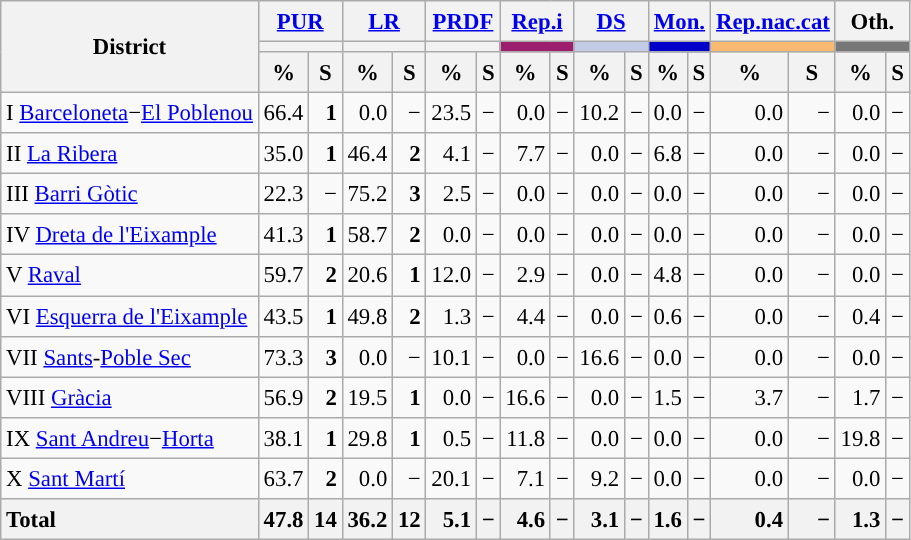<table class='wikitable sortable' style='text-align:right; font-size:95%; line-height:20px;'>
<tr>
<th rowspan='3'>District</th>
<th colspan='2' width='30px'><a href='#'>PUR</a></th>
<th colspan='2' width='30px'><a href='#'>LR</a></th>
<th colspan='2' width='30px'><a href='#'>PRDF</a></th>
<th colspan='2' width='30px'><a href='#'>Rep.i</a></th>
<th colspan='2' width='30px'><a href='#'>DS</a></th>
<th colspan='2' width='30px'><a href='#'>Mon.</a></th>
<th colspan='2' width='30px'><a href='#'>Rep.nac.cat</a></th>
<th colspan='2' width='30px'>Oth.</th>
</tr>
<tr>
<th colspan='2' style='background:'></th>
<th colspan='2' style='background:'></th>
<th colspan='2' style='background:'></th>
<th colspan='2' style='background:#9C1F6E'></th>
<th colspan='2' style='background:#C2CCE7'></th>
<th colspan='2' style='background:#0000C8'></th>
<th colspan='2' style='background:#F7B96F'></th>
<th colspan='2' style='background:#777777'></th>
</tr>
<tr>
<th data-sort-type='number'>%</th>
<th data-sort-type='number'>S</th>
<th data-sort-type='number'>%</th>
<th data-sort-type='number'>S</th>
<th data-sort-type='number'>%</th>
<th data-sort-type='number'>S</th>
<th data-sort-type='number'>%</th>
<th data-sort-type='number'>S</th>
<th data-sort-type='number'>%</th>
<th data-sort-type='number'>S</th>
<th data-sort-type='number'>%</th>
<th data-sort-type='number'>S</th>
<th data-sort-type='number'>%</th>
<th data-sort-type='number'>S</th>
<th data-sort-type='number'>%</th>
<th data-sort-type='number'>S</th>
</tr>
<tr>
<td style='text-align: left;'>I <a href='#'>Barceloneta</a>−<a href='#'>El Poblenou</a></td>
<td style='text-align: right;'>66.4</td>
<td style='text-align: right;'><strong>1</strong></td>
<td style='text-align: right;'>0.0</td>
<td style='text-align: right;'>−</td>
<td style='text-align: right;'>23.5</td>
<td style='text-align: right;'>−</td>
<td style='text-align: right;'>0.0</td>
<td style='text-align: right;'>−</td>
<td style='text-align: right;'>10.2</td>
<td style='text-align: right;'>−</td>
<td style='text-align: right;'>0.0</td>
<td style='text-align: right;'>−</td>
<td style='text-align: right;'>0.0</td>
<td style='text-align: right;'>−</td>
<td style='text-align: right;'>0.0</td>
<td style='text-align: right;'>−</td>
</tr>
<tr>
<td style='text-align: left;'>II <a href='#'>La Ribera</a></td>
<td style='text-align: right;'>35.0</td>
<td style='text-align: right;'><strong>1</strong></td>
<td style='text-align: right;'>46.4</td>
<td style='text-align: right;'><strong>2</strong></td>
<td style='text-align: right;'>4.1</td>
<td style='text-align: right;'>−</td>
<td style='text-align: right;'>7.7</td>
<td style='text-align: right;'>−</td>
<td style='text-align: right;'>0.0</td>
<td style='text-align: right;'>−</td>
<td style='text-align: right;'>6.8</td>
<td style='text-align: right;'>−</td>
<td style='text-align: right;'>0.0</td>
<td style='text-align: right;'>−</td>
<td style='text-align: right;'>0.0</td>
<td style='text-align: right;'>−</td>
</tr>
<tr>
<td style='text-align: left;'>III <a href='#'>Barri Gòtic</a></td>
<td style='text-align: right;'>22.3</td>
<td style='text-align: right;'>−</td>
<td style='text-align: right;'>75.2</td>
<td style='text-align: right;'><strong>3</strong></td>
<td style='text-align: right;'>2.5</td>
<td style='text-align: right;'>−</td>
<td style='text-align: right;'>0.0</td>
<td style='text-align: right;'>−</td>
<td style='text-align: right;'>0.0</td>
<td style='text-align: right;'>−</td>
<td style='text-align: right;'>0.0</td>
<td style='text-align: right;'>−</td>
<td style='text-align: right;'>0.0</td>
<td style='text-align: right;'>−</td>
<td style='text-align: right;'>0.0</td>
<td style='text-align: right;'>−</td>
</tr>
<tr>
<td style='text-align: left;'>IV <a href='#'>Dreta de l'Eixample</a></td>
<td style='text-align: right;'>41.3</td>
<td style='text-align: right;'><strong>1</strong></td>
<td style='text-align: right;'>58.7</td>
<td style='text-align: right;'><strong>2</strong></td>
<td style='text-align: right;'>0.0</td>
<td style='text-align: right;'>−</td>
<td style='text-align: right;'>0.0</td>
<td style='text-align: right;'>−</td>
<td style='text-align: right;'>0.0</td>
<td style='text-align: right;'>−</td>
<td style='text-align: right;'>0.0</td>
<td style='text-align: right;'>−</td>
<td style='text-align: right;'>0.0</td>
<td style='text-align: right;'>−</td>
<td style='text-align: right;'>0.0</td>
<td style='text-align: right;'>−</td>
</tr>
<tr>
<td style='text-align: left;'>V <a href='#'>Raval</a></td>
<td style='text-align: right;'>59.7</td>
<td style='text-align: right;'><strong>2</strong></td>
<td style='text-align: right;'>20.6</td>
<td style='text-align: right;'><strong>1</strong></td>
<td style='text-align: right;'>12.0</td>
<td style='text-align: right;'>−</td>
<td style='text-align: right;'>2.9</td>
<td style='text-align: right;'>−</td>
<td style='text-align: right;'>0.0</td>
<td style='text-align: right;'>−</td>
<td style='text-align: right;'>4.8</td>
<td style='text-align: right;'>−</td>
<td style='text-align: right;'>0.0</td>
<td style='text-align: right;'>−</td>
<td style='text-align: right;'>0.0</td>
<td style='text-align: right;'>−</td>
</tr>
<tr>
<td style='text-align: left;'>VI <a href='#'>Esquerra de l'Eixample</a></td>
<td style='text-align: right;'>43.5</td>
<td style='text-align: right;'><strong>1</strong></td>
<td style='text-align: right;'>49.8</td>
<td style='text-align: right;'><strong>2</strong></td>
<td style='text-align: right;'>1.3</td>
<td style='text-align: right;'>−</td>
<td style='text-align: right;'>4.4</td>
<td style='text-align: right;'>−</td>
<td style='text-align: right;'>0.0</td>
<td style='text-align: right;'>−</td>
<td style='text-align: right;'>0.6</td>
<td style='text-align: right;'>−</td>
<td style='text-align: right;'>0.0</td>
<td style='text-align: right;'>−</td>
<td style='text-align: right;'>0.4</td>
<td style='text-align: right;'>−</td>
</tr>
<tr>
<td style='text-align: left;'>VII <a href='#'>Sants</a>-<a href='#'>Poble Sec</a></td>
<td style='text-align: right;'>73.3</td>
<td style='text-align: right;'><strong>3</strong></td>
<td style='text-align: right;'>0.0</td>
<td style='text-align: right;'>−</td>
<td style='text-align: right;'>10.1</td>
<td style='text-align: right;'>−</td>
<td style='text-align: right;'>0.0</td>
<td style='text-align: right;'>−</td>
<td style='text-align: right;'>16.6</td>
<td style='text-align: right;'>−</td>
<td style='text-align: right;'>0.0</td>
<td style='text-align: right;'>−</td>
<td style='text-align: right;'>0.0</td>
<td style='text-align: right;'>−</td>
<td style='text-align: right;'>0.0</td>
<td style='text-align: right;'>−</td>
</tr>
<tr>
<td style='text-align: left;'>VIII <a href='#'>Gràcia</a></td>
<td style='text-align: right;'>56.9</td>
<td style='text-align: right;'><strong>2</strong></td>
<td style='text-align: right;'>19.5</td>
<td style='text-align: right;'><strong>1</strong></td>
<td style='text-align: right;'>0.0</td>
<td style='text-align: right;'>−</td>
<td style='text-align: right;'>16.6</td>
<td style='text-align: right;'>−</td>
<td style='text-align: right;'>0.0</td>
<td style='text-align: right;'>−</td>
<td style='text-align: right;'>1.5</td>
<td style='text-align: right;'>−</td>
<td style='text-align: right;'>3.7</td>
<td style='text-align: right;'>−</td>
<td style='text-align: right;'>1.7</td>
<td style='text-align: right;'>−</td>
</tr>
<tr>
<td style='text-align: left;'>IX <a href='#'>Sant Andreu</a>−<a href='#'>Horta</a></td>
<td style='text-align: right;'>38.1</td>
<td style='text-align: right;'><strong>1</strong></td>
<td style='text-align: right;'>29.8</td>
<td style='text-align: right;'><strong>1</strong></td>
<td style='text-align: right;'>0.5</td>
<td style='text-align: right;'>−</td>
<td style='text-align: right;'>11.8</td>
<td style='text-align: right;'>−</td>
<td style='text-align: right;'>0.0</td>
<td style='text-align: right;'>−</td>
<td style='text-align: right;'>0.0</td>
<td style='text-align: right;'>−</td>
<td style='text-align: right;'>0.0</td>
<td style='text-align: right;'>−</td>
<td style='text-align: right;'>19.8</td>
<td style='text-align: right;'>−</td>
</tr>
<tr>
<td style='text-align: left;'>X <a href='#'>Sant Martí</a></td>
<td style='text-align: right;'>63.7</td>
<td style='text-align: right;'><strong>2</strong></td>
<td style='text-align: right;'>0.0</td>
<td style='text-align: right;'>−</td>
<td style='text-align: right;'>20.1</td>
<td style='text-align: right;'>−</td>
<td style='text-align: right;'>7.1</td>
<td style='text-align: right;'>−</td>
<td style='text-align: right;'>9.2</td>
<td style='text-align: right;'>−</td>
<td style='text-align: right;'>0.0</td>
<td style='text-align: right;'>−</td>
<td style='text-align: right;'>0.0</td>
<td style='text-align: right;'>−</td>
<td style='text-align: right;'>0.0</td>
<td style='text-align: right;'>−</td>
</tr>
<tr>
<th style='text-align: left;'>Total</th>
<th style='text-align: right;'>47.8</th>
<th style='text-align: right;'><strong>14</strong></th>
<th style='text-align: right;'>36.2</th>
<th style='text-align: right;'><strong>12</strong></th>
<th style='text-align: right;'>5.1</th>
<th style='text-align: right;'>−</th>
<th style='text-align: right;'>4.6</th>
<th style='text-align: right;'>−</th>
<th style='text-align: right;'>3.1</th>
<th style='text-align: right;'>−</th>
<th style='text-align: right;'>1.6</th>
<th style='text-align: right;'>−</th>
<th style='text-align: right;'>0.4</th>
<th style='text-align: right;'>−</th>
<th style='text-align: right;'>1.3</th>
<th style='text-align: right;'>−</th>
</tr>
</table>
